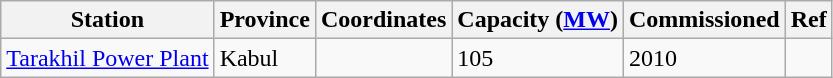<table class="wikitable sortable">
<tr>
<th>Station</th>
<th>Province</th>
<th>Coordinates</th>
<th>Capacity (<a href='#'>MW</a>)</th>
<th>Commissioned</th>
<th>Ref</th>
</tr>
<tr>
<td><a href='#'>Tarakhil Power Plant</a></td>
<td>Kabul</td>
<td></td>
<td>105</td>
<td>2010</td>
<td></td>
</tr>
</table>
